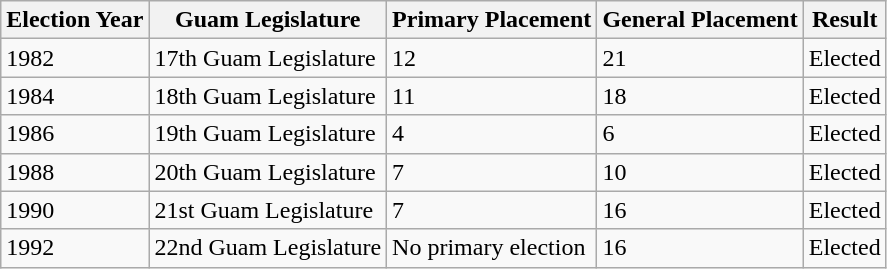<table class="wikitable sortable" id="elections">
<tr style="vertical-align:bottom;">
<th>Election Year</th>
<th>Guam Legislature</th>
<th>Primary Placement</th>
<th>General Placement</th>
<th>Result</th>
</tr>
<tr>
<td>1982</td>
<td>17th Guam Legislature</td>
<td>12</td>
<td>21</td>
<td>Elected</td>
</tr>
<tr>
<td>1984</td>
<td>18th Guam Legislature</td>
<td>11</td>
<td>18</td>
<td>Elected</td>
</tr>
<tr>
<td>1986</td>
<td>19th Guam Legislature</td>
<td>4</td>
<td>6</td>
<td>Elected</td>
</tr>
<tr>
<td>1988</td>
<td>20th Guam Legislature</td>
<td>7</td>
<td>10</td>
<td>Elected</td>
</tr>
<tr>
<td>1990</td>
<td>21st Guam Legislature</td>
<td>7</td>
<td>16</td>
<td>Elected</td>
</tr>
<tr>
<td>1992</td>
<td>22nd Guam Legislature</td>
<td>No primary election</td>
<td>16</td>
<td>Elected</td>
</tr>
</table>
